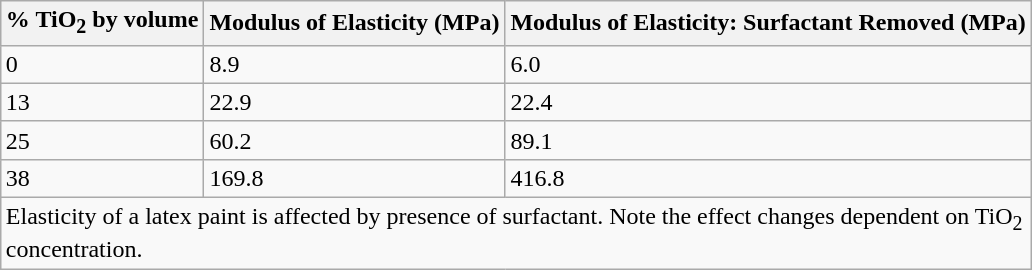<table class="wikitable sortable" style="float: right;">
<tr>
<th>% TiO<sub>2</sub> by volume</th>
<th>Modulus of Elasticity (MPa)</th>
<th>Modulus of Elasticity: Surfactant Removed (MPa)</th>
</tr>
<tr>
<td>0</td>
<td>8.9</td>
<td>6.0</td>
</tr>
<tr>
<td>13</td>
<td>22.9</td>
<td>22.4</td>
</tr>
<tr>
<td>25</td>
<td>60.2</td>
<td>89.1</td>
</tr>
<tr>
<td>38</td>
<td>169.8</td>
<td>416.8</td>
</tr>
<tr>
<td colspan="3" style="text-align: left;">Elasticity of a latex paint is affected by presence of surfactant.  Note the effect changes dependent on TiO<sub>2</sub><br> concentration.</td>
</tr>
</table>
